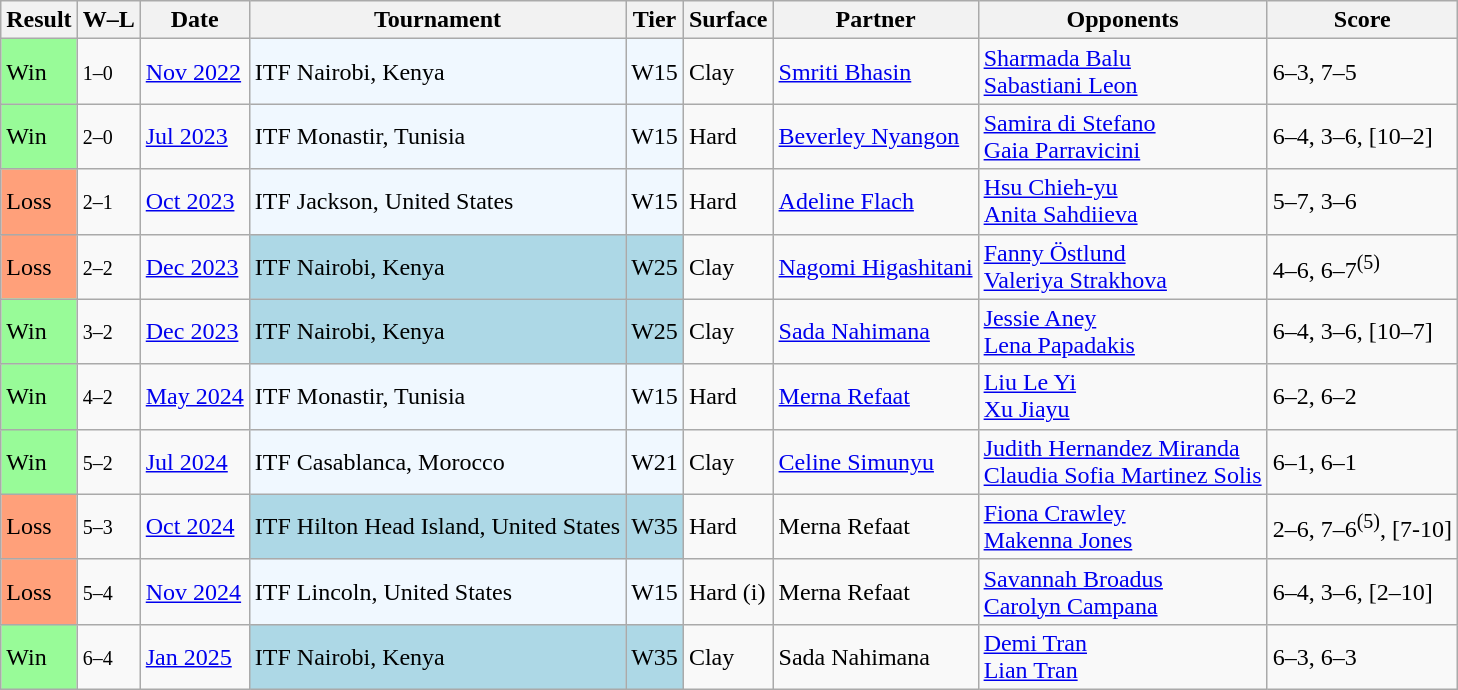<table class="sortable wikitable">
<tr>
<th>Result</th>
<th class="unsortable">W–L</th>
<th>Date</th>
<th>Tournament</th>
<th>Tier</th>
<th>Surface</th>
<th>Partner</th>
<th>Opponents</th>
<th class="unsortable">Score</th>
</tr>
<tr>
<td style="background:#98fb98;">Win</td>
<td><small>1–0</small></td>
<td><a href='#'>Nov 2022</a></td>
<td style="background:#f0f8ff;">ITF Nairobi, Kenya</td>
<td style="background:#f0f8ff;">W15</td>
<td>Clay</td>
<td> <a href='#'>Smriti Bhasin</a></td>
<td> <a href='#'>Sharmada Balu</a> <br>  <a href='#'>Sabastiani Leon</a></td>
<td>6–3, 7–5</td>
</tr>
<tr>
<td style="background:#98fb98;">Win</td>
<td><small>2–0</small></td>
<td><a href='#'>Jul 2023</a></td>
<td style="background:#f0f8ff;">ITF Monastir, Tunisia</td>
<td style="background:#f0f8ff;">W15</td>
<td>Hard</td>
<td> <a href='#'>Beverley Nyangon</a></td>
<td> <a href='#'>Samira di Stefano</a> <br>  <a href='#'>Gaia Parravicini</a></td>
<td>6–4, 3–6, [10–2]</td>
</tr>
<tr>
<td style="background:#ffa07a;">Loss</td>
<td><small>2–1</small></td>
<td><a href='#'>Oct 2023</a></td>
<td style="background:#f0f8ff;">ITF Jackson, United States</td>
<td style="background:#f0f8ff;">W15</td>
<td>Hard</td>
<td> <a href='#'>Adeline Flach</a></td>
<td> <a href='#'>Hsu Chieh-yu</a> <br>  <a href='#'>Anita Sahdiieva</a></td>
<td>5–7, 3–6</td>
</tr>
<tr>
<td style="background:#ffa07a;">Loss</td>
<td><small>2–2</small></td>
<td><a href='#'>Dec 2023</a></td>
<td style="background:lightblue;">ITF Nairobi, Kenya</td>
<td style="background:lightblue;">W25</td>
<td>Clay</td>
<td> <a href='#'>Nagomi Higashitani</a></td>
<td> <a href='#'>Fanny Östlund</a> <br>  <a href='#'>Valeriya Strakhova</a></td>
<td>4–6, 6–7<sup>(5)</sup></td>
</tr>
<tr>
<td style="background:#98fb98;">Win</td>
<td><small>3–2</small></td>
<td><a href='#'>Dec 2023</a></td>
<td style="background:lightblue;">ITF Nairobi, Kenya</td>
<td style="background:lightblue;">W25</td>
<td>Clay</td>
<td> <a href='#'>Sada Nahimana</a></td>
<td> <a href='#'>Jessie Aney</a> <br>  <a href='#'>Lena Papadakis</a></td>
<td>6–4, 3–6, [10–7]</td>
</tr>
<tr>
<td style="background:#98fb98;">Win</td>
<td><small>4–2</small></td>
<td><a href='#'>May 2024</a></td>
<td style="background:#f0f8ff;">ITF Monastir, Tunisia</td>
<td style="background:#f0f8ff;">W15</td>
<td>Hard</td>
<td> <a href='#'>Merna Refaat</a></td>
<td> <a href='#'>Liu Le Yi</a> <br>  <a href='#'>Xu Jiayu</a></td>
<td>6–2, 6–2</td>
</tr>
<tr>
<td style="background:#98fb98;">Win</td>
<td><small>5–2</small></td>
<td><a href='#'>Jul 2024</a></td>
<td style="background:#f0f8ff;">ITF Casablanca, Morocco</td>
<td style="background:#f0f8ff;">W21</td>
<td>Clay</td>
<td> <a href='#'>Celine Simunyu</a></td>
<td> <a href='#'>Judith Hernandez Miranda</a> <br>  <a href='#'>Claudia Sofia Martinez Solis</a></td>
<td>6–1, 6–1</td>
</tr>
<tr>
<td style="background:#ffa07a;">Loss</td>
<td><small>5–3</small></td>
<td><a href='#'>Oct 2024</a></td>
<td style="background:lightblue;">ITF Hilton Head Island, United States</td>
<td style="background:lightblue;">W35</td>
<td>Hard</td>
<td> Merna Refaat</td>
<td> <a href='#'>Fiona Crawley</a> <br>  <a href='#'>Makenna Jones</a></td>
<td>2–6, 7–6<sup>(5)</sup>, [7-10]</td>
</tr>
<tr>
<td style="background:#ffa07a;">Loss</td>
<td><small>5–4</small></td>
<td><a href='#'>Nov 2024</a></td>
<td style="background:#f0f8ff;">ITF Lincoln, United States</td>
<td style="background:#f0f8ff;">W15</td>
<td>Hard (i)</td>
<td> Merna Refaat</td>
<td> <a href='#'>Savannah Broadus</a> <br>  <a href='#'>Carolyn Campana</a></td>
<td>6–4, 3–6, [2–10]</td>
</tr>
<tr>
<td style="background:#98fb98;">Win</td>
<td><small>6–4</small></td>
<td><a href='#'>Jan 2025</a></td>
<td style="background:lightblue;">ITF Nairobi, Kenya</td>
<td style="background:lightblue;">W35</td>
<td>Clay</td>
<td> Sada Nahimana</td>
<td> <a href='#'>Demi Tran</a> <br>  <a href='#'>Lian Tran</a></td>
<td>6–3, 6–3</td>
</tr>
</table>
